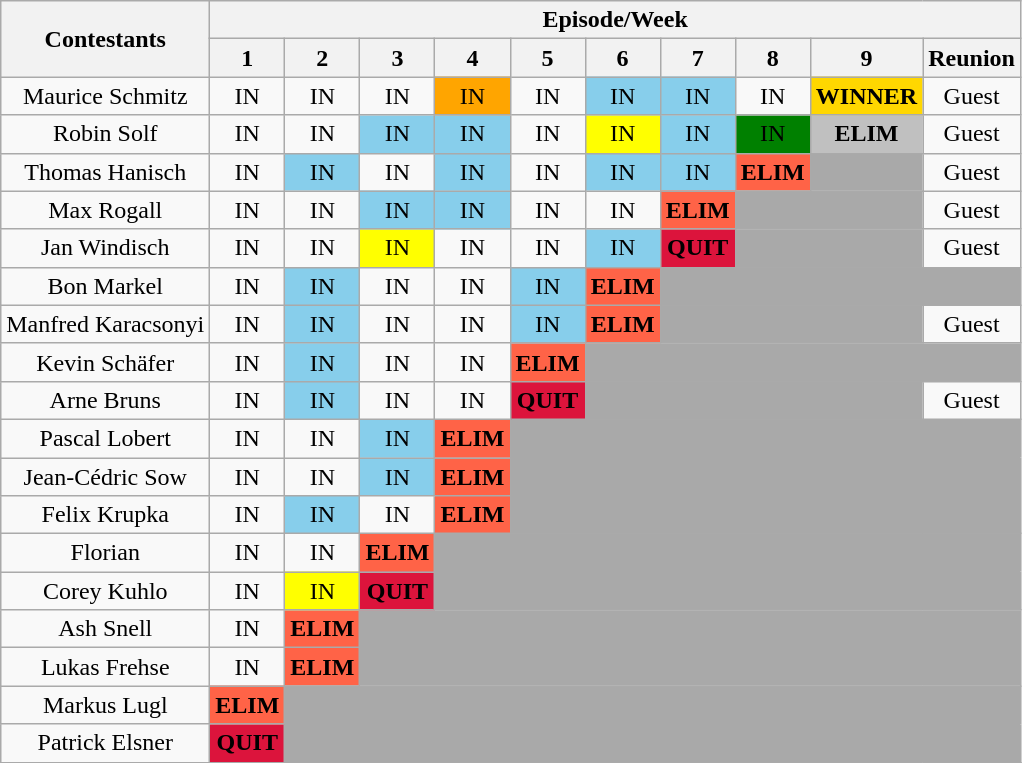<table class="wikitable" style="text-align:center">
<tr>
<th rowspan="2">Contestants</th>
<th colspan="10">Episode/Week</th>
</tr>
<tr>
<th>1</th>
<th>2</th>
<th>3</th>
<th>4</th>
<th>5</th>
<th>6</th>
<th>7</th>
<th>8</th>
<th>9</th>
<th>Reunion</th>
</tr>
<tr>
<td>Maurice Schmitz</td>
<td>IN</td>
<td>IN</td>
<td>IN</td>
<td style="background:orange">IN</td>
<td>IN</td>
<td style="background:skyblue">IN</td>
<td style="background:skyblue">IN</td>
<td>IN</td>
<td style="background:gold"><strong>WINNER</strong></td>
<td>Guest</td>
</tr>
<tr>
<td>Robin Solf</td>
<td>IN</td>
<td>IN</td>
<td style="background:skyblue">IN</td>
<td style="background:skyblue">IN</td>
<td>IN</td>
<td style="background:yellow">IN</td>
<td style="background:skyblue">IN</td>
<td style="background:green">IN</td>
<td style="background:silver"><strong>ELIM</strong></td>
<td>Guest</td>
</tr>
<tr>
<td>Thomas Hanisch</td>
<td>IN</td>
<td style="background:skyblue">IN</td>
<td>IN</td>
<td style="background:skyblue">IN</td>
<td>IN</td>
<td style="background:skyblue">IN</td>
<td style="background:skyblue">IN</td>
<td style="background:tomato"><strong>ELIM</strong></td>
<td colspan="1" style="background:darkgray"></td>
<td>Guest</td>
</tr>
<tr>
<td>Max Rogall</td>
<td>IN</td>
<td>IN</td>
<td style="background:skyblue">IN</td>
<td style="background:skyblue">IN</td>
<td>IN</td>
<td>IN</td>
<td style="background:tomato"><strong>ELIM</strong></td>
<td colspan="2" style="background:darkgray"></td>
<td>Guest</td>
</tr>
<tr>
<td>Jan Windisch</td>
<td>IN</td>
<td>IN</td>
<td style="background:yellow">IN</td>
<td>IN</td>
<td>IN</td>
<td style="background:skyblue">IN</td>
<td style="background:crimson"><strong>QUIT</strong></td>
<td colspan="2" style="background:darkgray"></td>
<td>Guest</td>
</tr>
<tr>
<td>Bon Markel</td>
<td>IN</td>
<td style="background:skyblue">IN</td>
<td>IN</td>
<td>IN</td>
<td style="background:skyblue">IN</td>
<td style="background:tomato"><strong>ELIM</strong></td>
<td colspan="4" style="background:darkgray"></td>
</tr>
<tr>
<td>Manfred Karacsonyi</td>
<td>IN</td>
<td style="background:skyblue">IN</td>
<td>IN</td>
<td>IN</td>
<td style="background:skyblue">IN</td>
<td style="background:tomato"><strong>ELIM</strong></td>
<td colspan="3" style="background:darkgray"></td>
<td>Guest</td>
</tr>
<tr>
<td>Kevin Schäfer</td>
<td>IN</td>
<td style="background:skyblue">IN</td>
<td>IN</td>
<td>IN</td>
<td style="background:tomato"><strong>ELIM</strong></td>
<td colspan="5" style="background:darkgray"></td>
</tr>
<tr>
<td>Arne Bruns</td>
<td>IN</td>
<td style="background:skyblue">IN</td>
<td>IN</td>
<td>IN</td>
<td style="background:crimson"><strong>QUIT</strong></td>
<td colspan="4" style="background:darkgray"></td>
<td>Guest</td>
</tr>
<tr>
<td>Pascal Lobert</td>
<td>IN</td>
<td>IN</td>
<td style="background:skyblue">IN</td>
<td style="background:tomato"><strong>ELIM</strong></td>
<td colspan="6" rowspan="3" style="background:darkgray"></td>
</tr>
<tr>
<td>Jean-Cédric Sow</td>
<td>IN</td>
<td>IN</td>
<td style="background:skyblue">IN</td>
<td style="background:tomato"><strong>ELIM</strong></td>
</tr>
<tr>
<td>Felix Krupka</td>
<td>IN</td>
<td style="background:skyblue">IN</td>
<td>IN</td>
<td style="background:tomato"><strong>ELIM</strong></td>
</tr>
<tr>
<td>Florian</td>
<td>IN</td>
<td>IN</td>
<td style="background:tomato"><strong>ELIM</strong></td>
<td colspan="7" rowspan="2" style="background:darkgray"></td>
</tr>
<tr>
<td>Corey Kuhlo</td>
<td>IN</td>
<td style="background:yellow">IN</td>
<td style="background:crimson"><strong>QUIT</strong></td>
</tr>
<tr>
<td>Ash Snell</td>
<td>IN</td>
<td style="background:tomato"><strong>ELIM</strong></td>
<td colspan="8" rowspan="2" style="background:darkgray"></td>
</tr>
<tr>
<td>Lukas Frehse</td>
<td>IN</td>
<td style="background:tomato"><strong>ELIM</strong></td>
</tr>
<tr>
<td>Markus Lugl</td>
<td style="background:tomato"><strong>ELIM</strong></td>
<td colspan="9" rowspan="2" style="background:darkgray"></td>
</tr>
<tr>
<td>Patrick Elsner</td>
<td style="background:crimson"><strong>QUIT</strong></td>
</tr>
<tr>
</tr>
</table>
